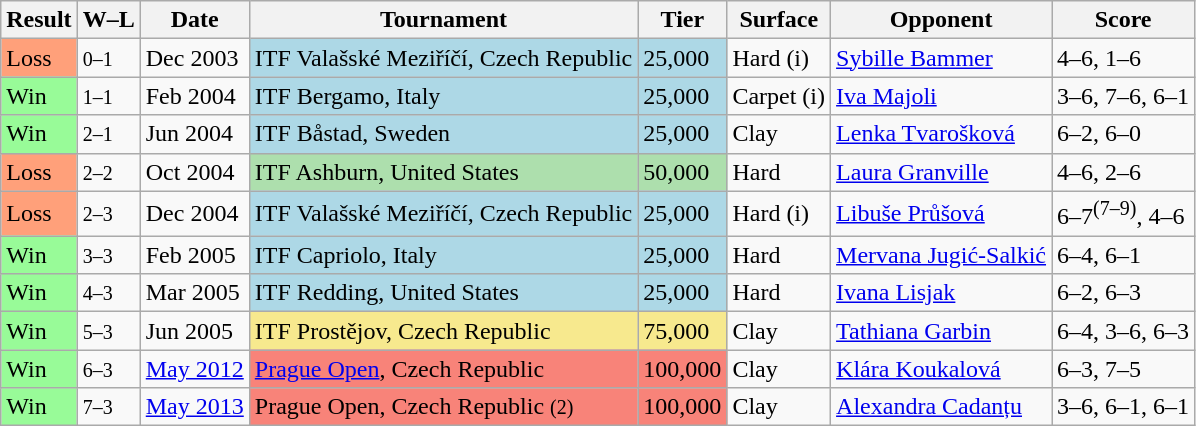<table class="sortable wikitable">
<tr>
<th>Result</th>
<th class=unsortable>W–L</th>
<th>Date</th>
<th>Tournament</th>
<th>Tier</th>
<th>Surface</th>
<th>Opponent</th>
<th class=unsortable>Score</th>
</tr>
<tr>
<td style=background:#FFA07A>Loss</td>
<td><small>0–1</small></td>
<td>Dec 2003</td>
<td style=background:lightblue;>ITF Valašské Meziříčí, Czech Republic</td>
<td style=background:lightblue;>25,000</td>
<td>Hard (i)</td>
<td> <a href='#'>Sybille Bammer</a></td>
<td>4–6, 1–6</td>
</tr>
<tr>
<td style=background:#98FB98>Win</td>
<td><small>1–1</small></td>
<td>Feb 2004</td>
<td style=background:lightblue;>ITF Bergamo, Italy</td>
<td style=background:lightblue;>25,000</td>
<td>Carpet (i)</td>
<td> <a href='#'>Iva Majoli</a></td>
<td>3–6, 7–6, 6–1</td>
</tr>
<tr>
<td style=background:#98FB98>Win</td>
<td><small>2–1</small></td>
<td>Jun 2004</td>
<td style=background:lightblue;>ITF Båstad, Sweden</td>
<td style=background:lightblue;>25,000</td>
<td>Clay</td>
<td> <a href='#'>Lenka Tvarošková</a></td>
<td>6–2, 6–0</td>
</tr>
<tr>
<td style=background:#FFA07A>Loss</td>
<td><small>2–2</small></td>
<td>Oct 2004</td>
<td style=background:#addfad;>ITF Ashburn, United States</td>
<td style=background:#addfad;>50,000</td>
<td>Hard</td>
<td> <a href='#'>Laura Granville</a></td>
<td>4–6, 2–6</td>
</tr>
<tr>
<td style=background:#FFA07A>Loss</td>
<td><small>2–3</small></td>
<td>Dec 2004</td>
<td style=background:lightblue;>ITF Valašské Meziříčí, Czech Republic</td>
<td style=background:lightblue;>25,000</td>
<td>Hard (i)</td>
<td> <a href='#'>Libuše Průšová</a></td>
<td>6–7<sup>(7–9)</sup>, 4–6</td>
</tr>
<tr>
<td style=background:#98FB98>Win</td>
<td><small>3–3</small></td>
<td>Feb 2005</td>
<td style=background:lightblue;>ITF Capriolo, Italy</td>
<td style=background:lightblue;>25,000</td>
<td>Hard</td>
<td> <a href='#'>Mervana Jugić-Salkić</a></td>
<td>6–4, 6–1</td>
</tr>
<tr>
<td style=background:#98FB98>Win</td>
<td><small>4–3</small></td>
<td>Mar 2005</td>
<td style=background:lightblue;>ITF Redding, United States</td>
<td style=background:lightblue;>25,000</td>
<td>Hard</td>
<td> <a href='#'>Ivana Lisjak</a></td>
<td>6–2, 6–3</td>
</tr>
<tr>
<td style=background:#98FB98>Win</td>
<td><small>5–3</small></td>
<td>Jun 2005</td>
<td style=background:#f7e98e;>ITF Prostějov, Czech Republic</td>
<td style=background:#f7e98e;>75,000</td>
<td>Clay</td>
<td> <a href='#'>Tathiana Garbin</a></td>
<td>6–4, 3–6, 6–3</td>
</tr>
<tr>
<td style=background:#98FB98>Win</td>
<td><small>6–3</small></td>
<td><a href='#'>May 2012</a></td>
<td style=background:#f88379;><a href='#'>Prague Open</a>, Czech Republic</td>
<td style=background:#f88379;>100,000</td>
<td>Clay</td>
<td> <a href='#'>Klára Koukalová</a></td>
<td>6–3, 7–5</td>
</tr>
<tr>
<td style=background:#98FB98>Win</td>
<td><small>7–3</small></td>
<td><a href='#'>May 2013</a></td>
<td style=background:#f88379;>Prague Open, Czech Republic <small>(2)</small></td>
<td style=background:#f88379;>100,000</td>
<td>Clay</td>
<td> <a href='#'>Alexandra Cadanțu</a></td>
<td>3–6, 6–1, 6–1</td>
</tr>
</table>
